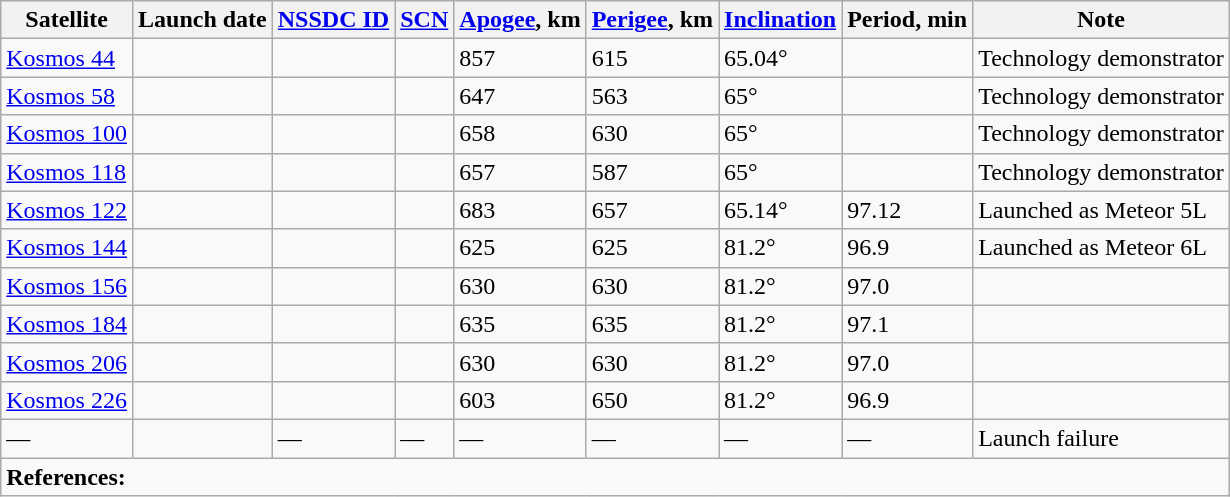<table class="wikitable sortable collapsible collapsed" border="1">
<tr>
<th>Satellite</th>
<th>Launch date</th>
<th><a href='#'>NSSDC ID</a></th>
<th><a href='#'>SCN</a></th>
<th><a href='#'>Apogee</a>, km</th>
<th><a href='#'>Perigee</a>, km</th>
<th><a href='#'>Inclination</a></th>
<th>Period, min</th>
<th>Note</th>
</tr>
<tr>
<td><a href='#'>Kosmos 44</a></td>
<td></td>
<td></td>
<td></td>
<td>857</td>
<td>615</td>
<td>65.04°</td>
<td></td>
<td>Technology demonstrator</td>
</tr>
<tr>
<td><a href='#'>Kosmos 58</a></td>
<td></td>
<td></td>
<td></td>
<td>647</td>
<td>563</td>
<td>65°</td>
<td></td>
<td>Technology demonstrator</td>
</tr>
<tr>
<td><a href='#'>Kosmos 100</a></td>
<td></td>
<td></td>
<td></td>
<td>658</td>
<td>630</td>
<td>65°</td>
<td></td>
<td>Technology demonstrator</td>
</tr>
<tr>
<td><a href='#'>Kosmos 118</a></td>
<td></td>
<td></td>
<td></td>
<td>657</td>
<td>587</td>
<td>65°</td>
<td></td>
<td>Technology demonstrator</td>
</tr>
<tr>
<td><a href='#'>Kosmos 122</a></td>
<td></td>
<td></td>
<td></td>
<td>683</td>
<td>657</td>
<td>65.14°</td>
<td>97.12</td>
<td>Launched as Meteor 5L</td>
</tr>
<tr>
<td><a href='#'>Kosmos 144</a></td>
<td></td>
<td></td>
<td></td>
<td>625</td>
<td>625</td>
<td>81.2°</td>
<td>96.9</td>
<td>Launched as Meteor 6L</td>
</tr>
<tr>
<td><a href='#'>Kosmos 156</a></td>
<td></td>
<td></td>
<td></td>
<td>630</td>
<td>630</td>
<td>81.2°</td>
<td>97.0</td>
<td></td>
</tr>
<tr>
<td><a href='#'>Kosmos 184</a></td>
<td></td>
<td></td>
<td></td>
<td>635</td>
<td>635</td>
<td>81.2°</td>
<td>97.1</td>
<td></td>
</tr>
<tr>
<td><a href='#'>Kosmos 206</a></td>
<td></td>
<td></td>
<td></td>
<td>630</td>
<td>630</td>
<td>81.2°</td>
<td>97.0</td>
<td></td>
</tr>
<tr>
<td><a href='#'>Kosmos 226</a></td>
<td></td>
<td></td>
<td></td>
<td>603</td>
<td>650</td>
<td>81.2°</td>
<td>96.9</td>
<td></td>
</tr>
<tr>
<td>—</td>
<td></td>
<td>—</td>
<td>—</td>
<td>—</td>
<td>—</td>
<td>—</td>
<td>—</td>
<td>Launch failure</td>
</tr>
<tr>
<td colspan="9" style="text-align: left;"><strong>References:</strong> </td>
</tr>
</table>
